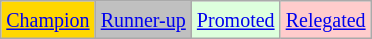<table class="wikitable">
<tr>
<td bgcolor=gold><small><a href='#'>Champion</a></small></td>
<td bgcolor=silver><small><a href='#'>Runner-up</a></small></td>
<td bgcolor="#DDFFDD"><small><a href='#'>Promoted</a></small></td>
<td bgcolor="#FFCCCC"><small><a href='#'>Relegated</a></small></td>
</tr>
</table>
